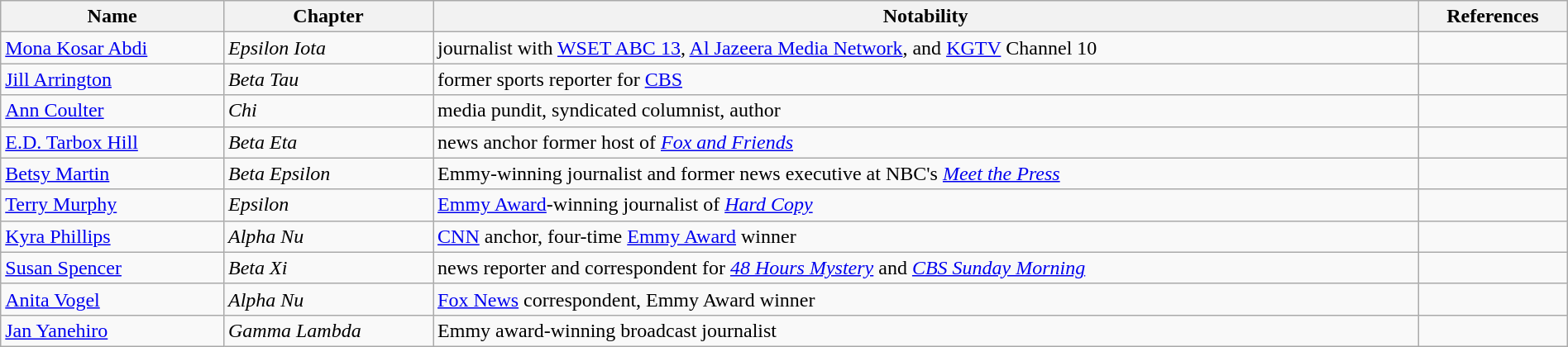<table class="wikitable sortable" style="width:100%;">
<tr>
<th>Name</th>
<th>Chapter</th>
<th>Notability</th>
<th>References</th>
</tr>
<tr>
<td><a href='#'>Mona Kosar Abdi</a></td>
<td><em>Epsilon Iota</em></td>
<td>journalist with <a href='#'>WSET ABC 13</a>, <a href='#'>Al Jazeera Media Network</a>, and <a href='#'>KGTV</a> Channel 10</td>
<td></td>
</tr>
<tr>
<td><a href='#'>Jill Arrington</a></td>
<td><em>Beta Tau</em></td>
<td>former sports reporter for <a href='#'>CBS</a></td>
<td></td>
</tr>
<tr>
<td><a href='#'>Ann Coulter</a></td>
<td><em>Chi</em></td>
<td>media pundit, syndicated columnist, author</td>
<td></td>
</tr>
<tr>
<td><a href='#'>E.D. Tarbox Hill</a></td>
<td><em>Beta Eta</em></td>
<td>news anchor former host of  <em><a href='#'>Fox and Friends</a></em></td>
<td></td>
</tr>
<tr>
<td><a href='#'>Betsy Martin</a></td>
<td><em>Beta Epsilon</em></td>
<td>Emmy-winning journalist and former news executive at NBC's <em><a href='#'>Meet the Press</a></em></td>
<td></td>
</tr>
<tr>
<td><a href='#'>Terry Murphy</a></td>
<td><em>Epsilon</em></td>
<td><a href='#'>Emmy Award</a>-winning journalist of <em><a href='#'>Hard Copy</a></em></td>
<td></td>
</tr>
<tr>
<td><a href='#'>Kyra Phillips</a></td>
<td><em>Alpha Nu</em></td>
<td><a href='#'>CNN</a> anchor, four-time <a href='#'>Emmy Award</a> winner</td>
<td></td>
</tr>
<tr>
<td><a href='#'>Susan Spencer</a></td>
<td><em>Beta Xi</em></td>
<td>news reporter and correspondent for <em><a href='#'>48 Hours Mystery</a></em> and <em><a href='#'>CBS Sunday Morning</a></em></td>
<td></td>
</tr>
<tr>
<td><a href='#'>Anita Vogel</a></td>
<td><em>Alpha Nu</em></td>
<td><a href='#'>Fox News</a> correspondent, Emmy Award winner</td>
<td></td>
</tr>
<tr>
<td><a href='#'>Jan Yanehiro</a></td>
<td><em>Gamma Lambda</em></td>
<td>Emmy award-winning broadcast journalist</td>
<td></td>
</tr>
</table>
